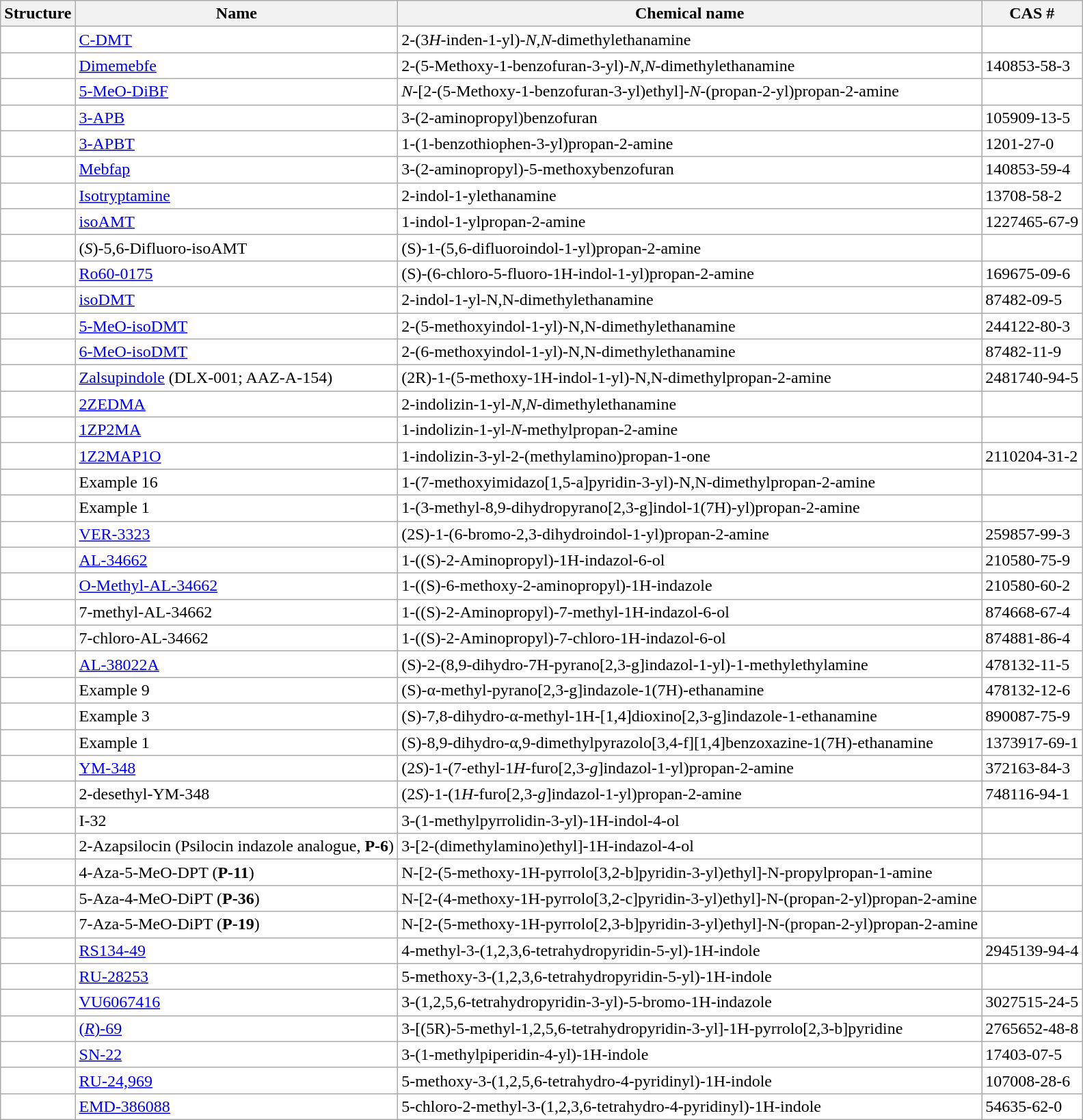<table class="wikitable sticky-header" style="background: #FFFFFF">
<tr>
<th>Structure</th>
<th>Name</th>
<th>Chemical name</th>
<th>CAS #</th>
</tr>
<tr>
<td></td>
<td><a href='#'>C-DMT</a></td>
<td>2-(3<em>H</em>-inden-1-yl)-<em>N</em>,<em>N</em>-dimethylethanamine</td>
<td></td>
</tr>
<tr>
<td></td>
<td><a href='#'>Dimemebfe</a></td>
<td>2-(5-Methoxy-1-benzofuran-3-yl)-<em>N</em>,<em>N</em>-dimethylethanamine</td>
<td>140853-58-3</td>
</tr>
<tr>
<td></td>
<td><a href='#'>5-MeO-DiBF</a></td>
<td><em>N</em>-[2-(5-Methoxy-1-benzofuran-3-yl)ethyl]-<em>N</em>-(propan-2-yl)propan-2-amine</td>
<td></td>
</tr>
<tr>
<td></td>
<td><a href='#'>3-APB</a></td>
<td>3-(2-aminopropyl)benzofuran</td>
<td>105909-13-5</td>
</tr>
<tr>
<td></td>
<td><a href='#'>3-APBT</a></td>
<td>1-(1-benzothiophen-3-yl)propan-2-amine</td>
<td>1201-27-0</td>
</tr>
<tr>
<td></td>
<td><a href='#'>Mebfap</a></td>
<td>3-(2-aminopropyl)-5-methoxybenzofuran</td>
<td>140853-59-4</td>
</tr>
<tr>
<td></td>
<td><a href='#'>Isotryptamine</a></td>
<td>2-indol-1-ylethanamine</td>
<td>13708-58-2</td>
</tr>
<tr>
<td></td>
<td><a href='#'>isoAMT</a></td>
<td>1-indol-1-ylpropan-2-amine</td>
<td>1227465-67-9</td>
</tr>
<tr>
<td></td>
<td>(<em>S</em>)-5,6-Difluoro-isoAMT </td>
<td>(S)-1-(5,6-difluoroindol-1-yl)propan-2-amine</td>
<td></td>
</tr>
<tr>
<td></td>
<td><a href='#'>Ro60-0175</a></td>
<td>(S)-(6-chloro-5-fluoro-1H-indol-1-yl)propan-2-amine</td>
<td>169675-09-6</td>
</tr>
<tr>
<td></td>
<td><a href='#'>isoDMT</a></td>
<td>2-indol-1-yl-N,N-dimethylethanamine</td>
<td>87482-09-5</td>
</tr>
<tr>
<td></td>
<td><a href='#'>5-MeO-isoDMT</a></td>
<td>2-(5-methoxyindol-1-yl)-N,N-dimethylethanamine</td>
<td>244122-80-3</td>
</tr>
<tr>
<td></td>
<td><a href='#'>6-MeO-isoDMT</a></td>
<td>2-(6-methoxyindol-1-yl)-N,N-dimethylethanamine</td>
<td>87482-11-9</td>
</tr>
<tr>
<td></td>
<td><a href='#'>Zalsupindole</a> (DLX-001; AAZ-A-154)</td>
<td>(2R)-1-(5-methoxy-1H-indol-1-yl)-N,N-dimethylpropan-2-amine</td>
<td>2481740-94-5</td>
</tr>
<tr>
<td></td>
<td><a href='#'>2ZEDMA</a></td>
<td>2-indolizin-1-yl-<em>N</em>,<em>N</em>-dimethylethanamine</td>
<td></td>
</tr>
<tr>
<td></td>
<td><a href='#'>1ZP2MA</a></td>
<td>1-indolizin-1-yl-<em>N</em>-methylpropan-2-amine</td>
<td></td>
</tr>
<tr>
<td></td>
<td><a href='#'>1Z2MAP1O</a></td>
<td>1-indolizin-3-yl-2-(methylamino)propan-1-one</td>
<td>2110204-31-2</td>
</tr>
<tr>
<td></td>
<td>Example 16 </td>
<td>1-(7-methoxyimidazo[1,5-a]pyridin-3-yl)-N,N-dimethylpropan-2-amine</td>
<td></td>
</tr>
<tr>
<td></td>
<td>Example 1 </td>
<td>1-(3-methyl-8,9-dihydropyrano[2,3-g]indol-1(7H)-yl)propan-2-amine</td>
<td></td>
</tr>
<tr>
<td></td>
<td><a href='#'>VER-3323</a></td>
<td>(2S)-1-(6-bromo-2,3-dihydroindol-1-yl)propan-2-amine</td>
<td>259857-99-3</td>
</tr>
<tr>
<td></td>
<td><a href='#'>AL-34662</a></td>
<td>1-((S)-2-Aminopropyl)-1H-indazol-6-ol</td>
<td>210580-75-9</td>
</tr>
<tr>
<td></td>
<td><a href='#'>O-Methyl-AL-34662</a></td>
<td>1-((S)-6-methoxy-2-aminopropyl)-1H-indazole</td>
<td>210580-60-2</td>
</tr>
<tr>
<td></td>
<td>7-methyl-AL-34662</td>
<td>1-((S)-2-Aminopropyl)-7-methyl-1H-indazol-6-ol</td>
<td>874668-67-4</td>
</tr>
<tr>
<td></td>
<td>7-chloro-AL-34662</td>
<td>1-((S)-2-Aminopropyl)-7-chloro-1H-indazol-6-ol</td>
<td>874881-86-4</td>
</tr>
<tr>
<td></td>
<td><a href='#'>AL-38022A</a></td>
<td>(S)-2-(8,9-dihydro-7H-pyrano[2,3-g]indazol-1-yl)-1-methylethylamine</td>
<td>478132-11-5</td>
</tr>
<tr>
<td></td>
<td>Example 9 </td>
<td>(S)-α-methyl-pyrano[2,3-g]indazole-1(7H)-ethanamine</td>
<td>478132-12-6</td>
</tr>
<tr>
<td></td>
<td>Example 3 </td>
<td>(S)-7,8-dihydro-α-methyl-1H-[1,4]dioxino[2,3-g]indazole-1-ethanamine</td>
<td>890087-75-9</td>
</tr>
<tr>
<td></td>
<td>Example 1 </td>
<td>(S)-8,9-dihydro-α,9-dimethylpyrazolo[3,4-f][1,4]benzoxazine-1(7H)-ethanamine</td>
<td>1373917-69-1</td>
</tr>
<tr>
<td></td>
<td><a href='#'>YM-348</a></td>
<td>(2<em>S</em>)-1-(7-ethyl-1<em>H</em>-furo[2,3-<em>g</em>]indazol-1-yl)propan-2-amine</td>
<td>372163-84-3</td>
</tr>
<tr>
<td></td>
<td>2-desethyl-YM-348 </td>
<td>(2<em>S</em>)-1-(1<em>H</em>-furo[2,3-<em>g</em>]indazol-1-yl)propan-2-amine</td>
<td>748116-94-1</td>
</tr>
<tr>
<td></td>
<td>I-32 </td>
<td>3-(1-methylpyrrolidin-3-yl)-1H-indol-4-ol</td>
<td></td>
</tr>
<tr>
<td></td>
<td>2-Azapsilocin (Psilocin indazole analogue, <strong>P-6</strong>)</td>
<td>3-[2-(dimethylamino)ethyl]-1H-indazol-4-ol</td>
<td></td>
</tr>
<tr>
<td></td>
<td>4-Aza-5-MeO-DPT (<strong>P-11</strong>)</td>
<td>N-[2-(5-methoxy-1H-pyrrolo[3,2-b]pyridin-3-yl)ethyl]-N-propylpropan-1-amine</td>
<td></td>
</tr>
<tr>
<td></td>
<td>5-Aza-4-MeO-DiPT (<strong>P-36</strong>)</td>
<td>N-[2-(4-methoxy-1H-pyrrolo[3,2-c]pyridin-3-yl)ethyl]-N-(propan-2-yl)propan-2-amine</td>
<td></td>
</tr>
<tr>
<td></td>
<td>7-Aza-5-MeO-DiPT (<strong>P-19</strong>)</td>
<td>N-[2-(5-methoxy-1H-pyrrolo[2,3-b]pyridin-3-yl)ethyl]-N-(propan-2-yl)propan-2-amine</td>
<td></td>
</tr>
<tr>
<td></td>
<td><a href='#'>RS134-49</a></td>
<td>4-methyl-3-(1,2,3,6-tetrahydropyridin-5-yl)-1H-indole</td>
<td>2945139-94-4</td>
</tr>
<tr>
<td></td>
<td><a href='#'>RU-28253</a></td>
<td>5-methoxy-3-(1,2,3,6-tetrahydropyridin-5-yl)-1H-indole</td>
<td></td>
</tr>
<tr>
<td></td>
<td><a href='#'>VU6067416</a></td>
<td>3-(1,2,5,6-tetrahydropyridin-3-yl)-5-bromo-1H-indazole</td>
<td>3027515-24-5</td>
</tr>
<tr>
<td></td>
<td><a href='#'>(<em>R</em>)-69</a></td>
<td>3-[(5R)-5-methyl-1,2,5,6-tetrahydropyridin-3-yl]-1H-pyrrolo[2,3-b]pyridine</td>
<td>2765652-48-8</td>
</tr>
<tr>
<td></td>
<td><a href='#'>SN-22</a></td>
<td>3-(1-methylpiperidin-4-yl)-1H-indole</td>
<td>17403-07-5</td>
</tr>
<tr>
<td></td>
<td><a href='#'>RU-24,969</a></td>
<td>5-methoxy-3-(1,2,5,6-tetrahydro-4-pyridinyl)-1H-indole</td>
<td>107008-28-6</td>
</tr>
<tr>
<td></td>
<td><a href='#'>EMD-386088</a></td>
<td>5-chloro-2-methyl-3-(1,2,3,6-tetrahydro-4-pyridinyl)-1H-indole</td>
<td>54635-62-0</td>
</tr>
</table>
